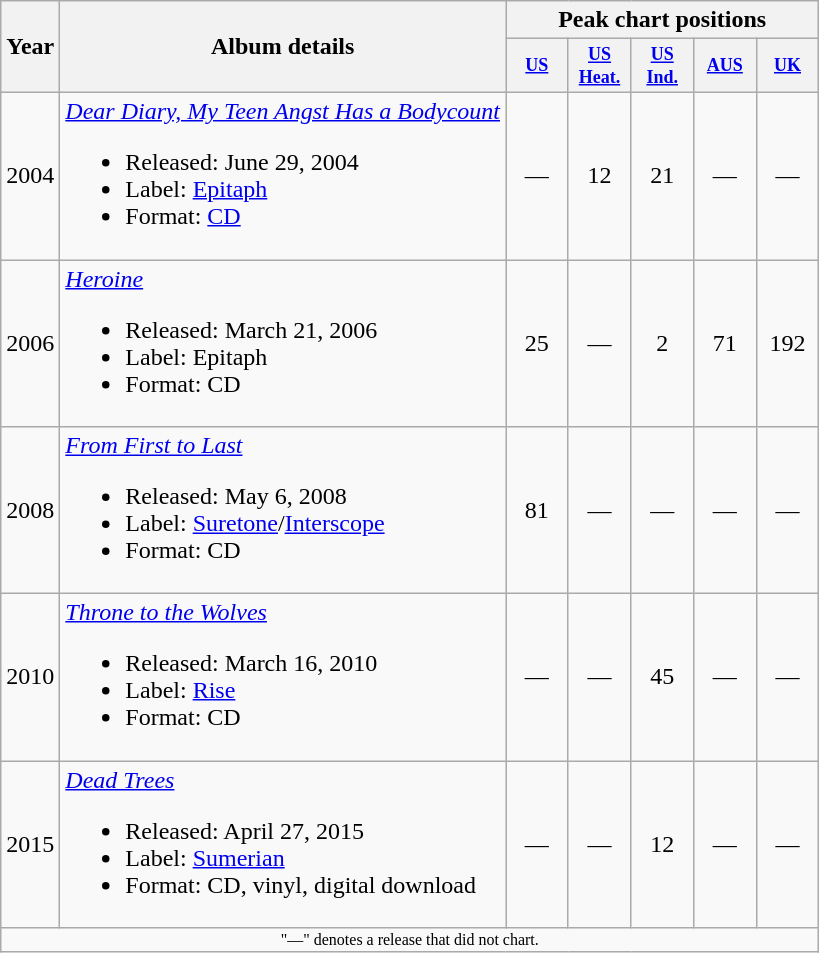<table class="wikitable">
<tr>
<th rowspan="2">Year</th>
<th rowspan="2">Album details</th>
<th colspan="5">Peak chart positions</th>
</tr>
<tr>
<th style="width:3em;font-size:75%"><a href='#'>US</a><br></th>
<th style="width:3em;font-size:75%"><a href='#'>US<br>Heat.</a><br></th>
<th style="width:3em;font-size:75%"><a href='#'>US<br>Ind.</a><br></th>
<th style="width:3em;font-size:75%"><a href='#'>AUS</a><br></th>
<th style="width:3em;font-size:75%"><a href='#'>UK</a><br></th>
</tr>
<tr>
<td align="center">2004</td>
<td align="left"><em><a href='#'>Dear Diary, My Teen Angst Has a Bodycount</a></em><br><ul><li>Released: June 29, 2004</li><li>Label: <a href='#'>Epitaph</a></li><li>Format: <a href='#'>CD</a></li></ul></td>
<td align="center">—</td>
<td align="center">12</td>
<td align="center">21</td>
<td align="center">—</td>
<td align="center">—</td>
</tr>
<tr>
<td align="center">2006</td>
<td align="left"><em><a href='#'>Heroine</a></em><br><ul><li>Released: March 21, 2006</li><li>Label: Epitaph</li><li>Format: CD</li></ul></td>
<td align="center">25</td>
<td align="center">—</td>
<td align="center">2</td>
<td align="center">71</td>
<td align="center">192</td>
</tr>
<tr>
<td align="center">2008</td>
<td align="left"><em><a href='#'>From First to Last</a></em><br><ul><li>Released: May 6, 2008</li><li>Label: <a href='#'>Suretone</a>/<a href='#'>Interscope</a></li><li>Format: CD</li></ul></td>
<td align="center">81</td>
<td align="center">—</td>
<td align="center">—</td>
<td align="center">—</td>
<td align="center">—</td>
</tr>
<tr>
<td align="center">2010</td>
<td align="left"><em><a href='#'>Throne to the Wolves</a></em><br><ul><li>Released: March 16, 2010</li><li>Label: <a href='#'>Rise</a></li><li>Format: CD</li></ul></td>
<td align="center">—</td>
<td align="center">—</td>
<td align="center">45</td>
<td align="center">—</td>
<td align="center">—</td>
</tr>
<tr>
<td align="center">2015</td>
<td align="left"><em><a href='#'>Dead Trees</a></em><br><ul><li>Released: April 27, 2015</li><li>Label: <a href='#'>Sumerian</a></li><li>Format: CD, vinyl, digital download</li></ul></td>
<td align="center">—</td>
<td align="center">—</td>
<td align="center">12</td>
<td align="center">—</td>
<td align="center">—</td>
</tr>
<tr>
<td colspan="11" align="center" style="font-size: 8pt">"—" denotes a release that did not chart.</td>
</tr>
</table>
